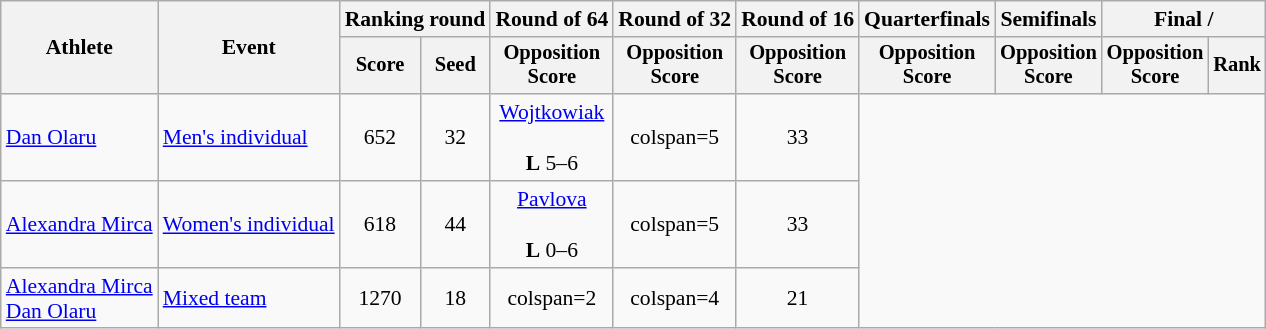<table class="wikitable" style="font-size:90%">
<tr>
<th rowspan=2>Athlete</th>
<th rowspan=2>Event</th>
<th colspan=2>Ranking round</th>
<th>Round of 64</th>
<th>Round of 32</th>
<th>Round of 16</th>
<th>Quarterfinals</th>
<th>Semifinals</th>
<th colspan=2>Final / </th>
</tr>
<tr style="font-size:95%">
<th>Score</th>
<th>Seed</th>
<th>Opposition<br>Score</th>
<th>Opposition<br>Score</th>
<th>Opposition<br>Score</th>
<th>Opposition<br>Score</th>
<th>Opposition<br>Score</th>
<th>Opposition<br>Score</th>
<th>Rank</th>
</tr>
<tr align=center>
<td align=left><a href='#'>Dan Olaru</a></td>
<td align=left><a href='#'>Men's individual</a></td>
<td>652</td>
<td>32</td>
<td><a href='#'>Wojtkowiak</a><br><br><strong>L</strong> 5–6</td>
<td>colspan=5 </td>
<td>33</td>
</tr>
<tr align=center>
<td align=left><a href='#'>Alexandra Mirca</a></td>
<td align=left><a href='#'>Women's individual</a></td>
<td>618</td>
<td>44</td>
<td><a href='#'>Pavlova</a><br><br> <strong>L</strong> 0–6</td>
<td>colspan=5 </td>
<td>33</td>
</tr>
<tr align=center>
<td align=left><a href='#'>Alexandra Mirca</a><br><a href='#'>Dan Olaru</a></td>
<td align=left><a href='#'>Mixed team</a></td>
<td>1270</td>
<td>18</td>
<td>colspan=2 </td>
<td>colspan=4 </td>
<td>21</td>
</tr>
</table>
